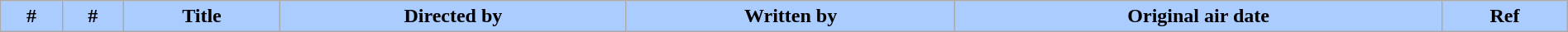<table class="wikitable plainrowheaders" style="width:100%;">
<tr>
<th style="background:#acf;">#</th>
<th style="background:#acf;">#</th>
<th style="background:#acf;">Title</th>
<th style="background:#acf;">Directed by</th>
<th style="background:#acf;">Written by</th>
<th style="background:#acf;">Original air date</th>
<th style="background:#acf;">Ref<br>




</th>
</tr>
</table>
